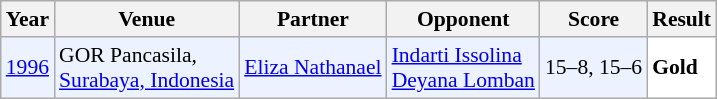<table class="sortable wikitable" style="font-size: 90%;">
<tr>
<th>Year</th>
<th>Venue</th>
<th>Partner</th>
<th>Opponent</th>
<th>Score</th>
<th>Result</th>
</tr>
<tr style="background:#ECF2FF">
<td align="center"><a href='#'>1996</a></td>
<td align="left">GOR Pancasila,<br><a href='#'>Surabaya, Indonesia</a></td>
<td align="left"> <a href='#'>Eliza Nathanael</a></td>
<td align="left"> <a href='#'>Indarti Issolina</a> <br>  <a href='#'>Deyana Lomban</a></td>
<td align="left">15–8, 15–6</td>
<td style="text-align:left; background:white"> <strong>Gold</strong></td>
</tr>
</table>
